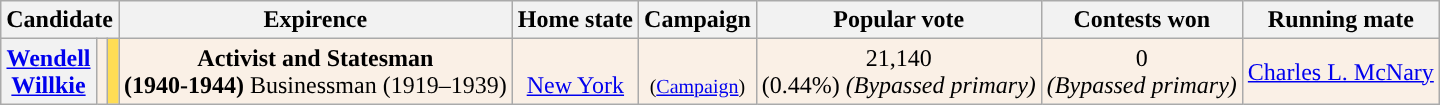<table class="wikitable sortable" style="text-align:center;">
<tr>
<th colspan="3">Candidate</th>
<th class="unsortable">Expirence</th>
<th>Home state</th>
<th data-sort-type="date">Campaign</th>
<th>Popular vote</th>
<th>Contests won</th>
<th>Running mate</th>
</tr>
<tr style="background:linen;">
<th scope="row" data-sort-="Hoover"><a href='#'>Wendell</a><br><a href='#'>Willkie</a></th>
<td></td>
<td style="background:#ffdd55;"></td>
<td><strong>Activist and Statesman</strong><br><strong>(1940-1944)</strong>
Businessman
(1919–1939)</td>
<td><br><a href='#'>New York</a></td>
<td><br><small>(<a href='#'>Campaign</a>)</small></td>
<td>21,140<br>(0.44%)
<em>(Bypassed primary)</em></td>
<td>0<br><em>(Bypassed primary)</em></td>
<td><a href='#'>Charles L. McNary</a></td>
</tr>
</table>
